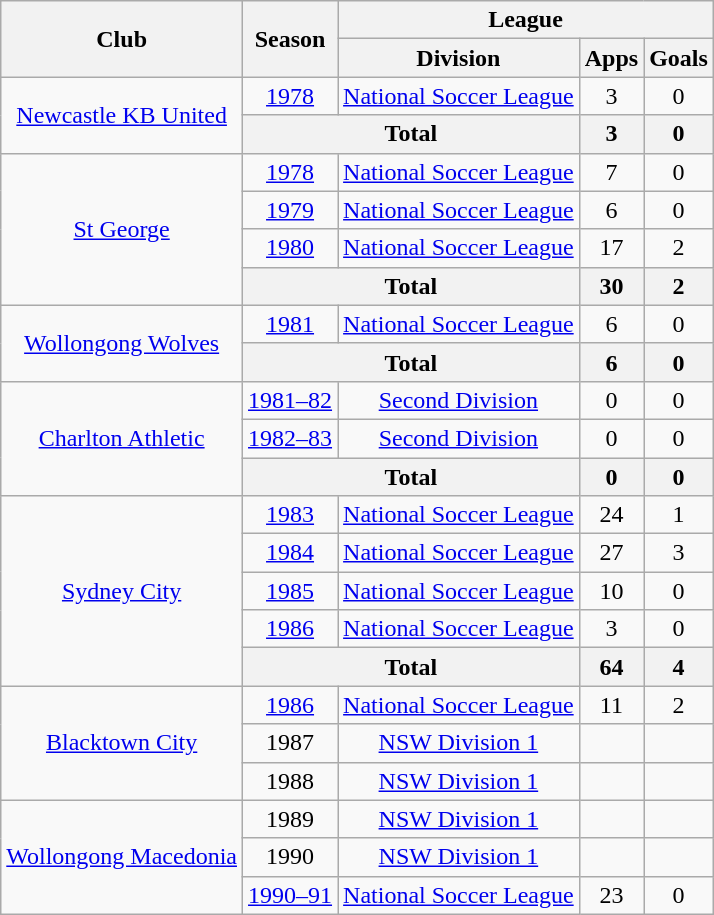<table class="wikitable" style="text-align:center">
<tr>
<th rowspan="2">Club</th>
<th rowspan="2">Season</th>
<th colspan="3">League</th>
</tr>
<tr>
<th>Division</th>
<th>Apps</th>
<th>Goals</th>
</tr>
<tr>
<td rowspan="2"><a href='#'>Newcastle KB United</a></td>
<td><a href='#'>1978</a></td>
<td><a href='#'>National Soccer League</a></td>
<td>3</td>
<td>0</td>
</tr>
<tr>
<th colspan="2">Total</th>
<th>3</th>
<th>0</th>
</tr>
<tr>
<td rowspan="4"><a href='#'>St George</a></td>
<td><a href='#'>1978</a></td>
<td><a href='#'>National Soccer League</a></td>
<td>7</td>
<td>0</td>
</tr>
<tr>
<td><a href='#'>1979</a></td>
<td><a href='#'>National Soccer League</a></td>
<td>6</td>
<td>0</td>
</tr>
<tr>
<td><a href='#'>1980</a></td>
<td><a href='#'>National Soccer League</a></td>
<td>17</td>
<td>2</td>
</tr>
<tr>
<th colspan="2">Total</th>
<th>30</th>
<th>2</th>
</tr>
<tr>
<td rowspan="2"><a href='#'>Wollongong Wolves</a></td>
<td><a href='#'>1981</a></td>
<td><a href='#'>National Soccer League</a></td>
<td>6</td>
<td>0</td>
</tr>
<tr>
<th colspan="2">Total</th>
<th>6</th>
<th>0</th>
</tr>
<tr>
<td rowspan="3"><a href='#'>Charlton Athletic</a></td>
<td><a href='#'>1981–82</a></td>
<td><a href='#'>Second Division</a></td>
<td>0</td>
<td>0</td>
</tr>
<tr>
<td><a href='#'>1982–83</a></td>
<td><a href='#'>Second Division</a></td>
<td>0</td>
<td>0</td>
</tr>
<tr>
<th colspan="2">Total</th>
<th>0</th>
<th>0</th>
</tr>
<tr>
<td rowspan="5"><a href='#'>Sydney City</a></td>
<td><a href='#'>1983</a></td>
<td><a href='#'>National Soccer League</a></td>
<td>24</td>
<td>1</td>
</tr>
<tr>
<td><a href='#'>1984</a></td>
<td><a href='#'>National Soccer League</a></td>
<td>27</td>
<td>3</td>
</tr>
<tr>
<td><a href='#'>1985</a></td>
<td><a href='#'>National Soccer League</a></td>
<td>10</td>
<td>0</td>
</tr>
<tr>
<td><a href='#'>1986</a></td>
<td><a href='#'>National Soccer League</a></td>
<td>3</td>
<td>0</td>
</tr>
<tr>
<th colspan="2">Total</th>
<th>64</th>
<th>4</th>
</tr>
<tr>
<td rowspan="3"><a href='#'>Blacktown City</a></td>
<td><a href='#'>1986</a></td>
<td><a href='#'>National Soccer League</a></td>
<td>11</td>
<td>2</td>
</tr>
<tr>
<td>1987</td>
<td><a href='#'>NSW Division 1</a></td>
<td></td>
<td></td>
</tr>
<tr>
<td>1988</td>
<td><a href='#'>NSW Division 1</a></td>
<td></td>
<td></td>
</tr>
<tr>
<td rowspan="3"><a href='#'>Wollongong Macedonia</a></td>
<td>1989</td>
<td><a href='#'>NSW Division 1</a></td>
<td></td>
<td></td>
</tr>
<tr>
<td>1990</td>
<td><a href='#'>NSW Division 1</a></td>
<td></td>
<td></td>
</tr>
<tr>
<td><a href='#'>1990–91</a></td>
<td><a href='#'>National Soccer League</a></td>
<td>23</td>
<td>0</td>
</tr>
</table>
